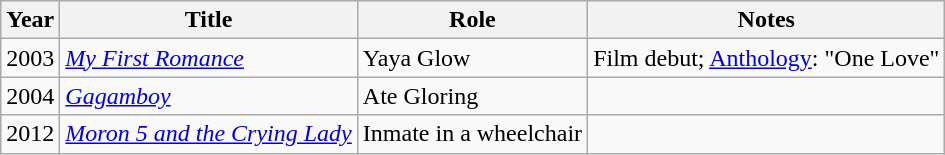<table class="wikitable">
<tr>
<th>Year</th>
<th>Title</th>
<th>Role</th>
<th>Notes</th>
</tr>
<tr>
<td>2003</td>
<td><em><a href='#'>My First Romance</a></em></td>
<td>Yaya Glow</td>
<td>Film debut; <a href='#'>Anthology</a>: "One Love"</td>
</tr>
<tr>
<td>2004</td>
<td><em><a href='#'>Gagamboy</a></em></td>
<td>Ate Gloring</td>
<td></td>
</tr>
<tr>
<td>2012</td>
<td><em><a href='#'>Moron 5 and the Crying Lady</a></em></td>
<td>Inmate in a wheelchair<br></td>
<td></td>
</tr>
</table>
